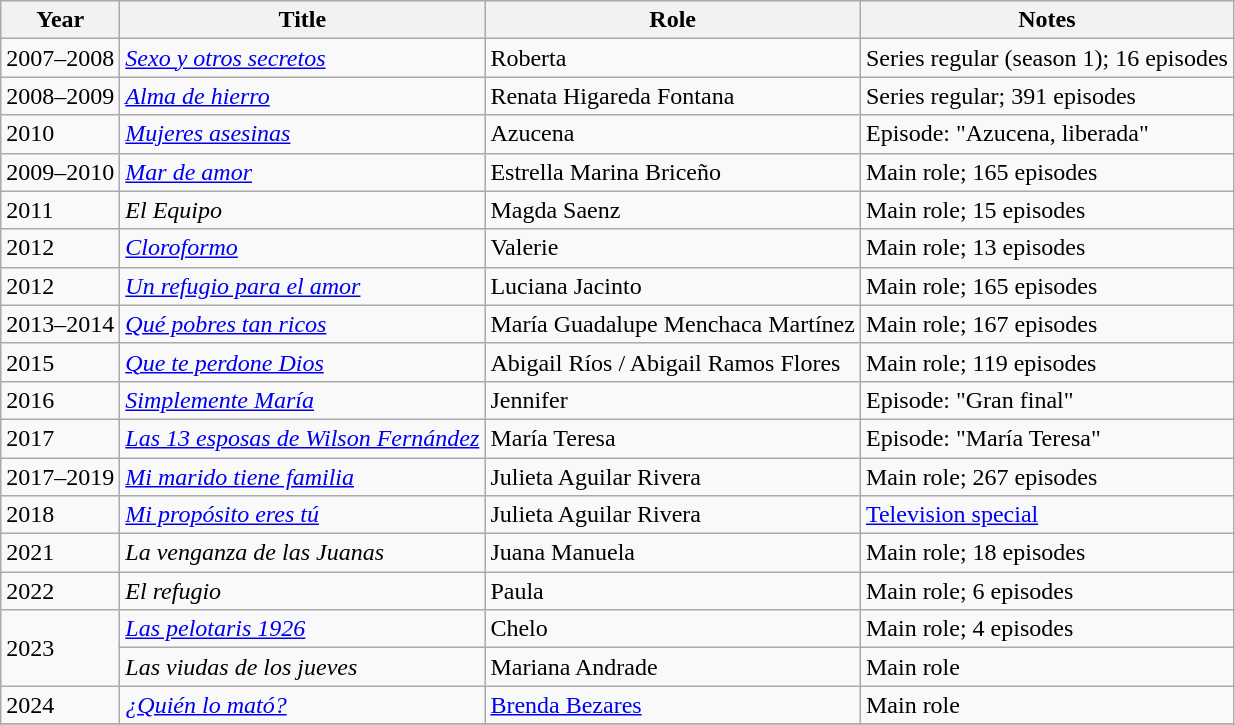<table class="wikitable sortable">
<tr>
<th>Year</th>
<th>Title</th>
<th>Role</th>
<th>Notes</th>
</tr>
<tr>
<td>2007–2008</td>
<td><em><a href='#'>Sexo y otros secretos</a></em></td>
<td>Roberta</td>
<td>Series regular (season 1); 16 episodes</td>
</tr>
<tr>
<td>2008–2009</td>
<td><em><a href='#'>Alma de hierro</a></em></td>
<td>Renata Higareda Fontana</td>
<td>Series regular; 391 episodes</td>
</tr>
<tr>
<td>2010</td>
<td><em><a href='#'>Mujeres asesinas</a></em></td>
<td>Azucena</td>
<td>Episode: "Azucena, liberada"</td>
</tr>
<tr>
<td>2009–2010</td>
<td><em><a href='#'>Mar de amor</a></em></td>
<td>Estrella Marina Briceño</td>
<td>Main role; 165 episodes</td>
</tr>
<tr>
<td>2011</td>
<td><em>El Equipo</em></td>
<td>Magda Saenz</td>
<td>Main role; 15 episodes</td>
</tr>
<tr>
<td>2012</td>
<td><em><a href='#'>Cloroformo</a></em></td>
<td>Valerie</td>
<td>Main role; 13 episodes</td>
</tr>
<tr>
<td>2012</td>
<td><em><a href='#'>Un refugio para el amor</a></em></td>
<td>Luciana Jacinto</td>
<td>Main role; 165 episodes</td>
</tr>
<tr>
<td>2013–2014</td>
<td><em><a href='#'>Qué pobres tan ricos</a></em></td>
<td>María Guadalupe Menchaca Martínez</td>
<td>Main role; 167 episodes</td>
</tr>
<tr>
<td>2015</td>
<td><em><a href='#'>Que te perdone Dios</a></em></td>
<td>Abigail Ríos / Abigail Ramos Flores</td>
<td>Main role; 119 episodes</td>
</tr>
<tr>
<td>2016</td>
<td><em><a href='#'>Simplemente María</a></em></td>
<td>Jennifer</td>
<td>Episode: "Gran final"</td>
</tr>
<tr>
<td>2017</td>
<td><em><a href='#'>Las 13 esposas de Wilson Fernández</a></em></td>
<td>María Teresa</td>
<td>Episode: "María Teresa"</td>
</tr>
<tr>
<td>2017–2019</td>
<td><em><a href='#'>Mi marido tiene familia</a></em></td>
<td>Julieta Aguilar Rivera</td>
<td>Main role; 267 episodes</td>
</tr>
<tr>
<td>2018</td>
<td><em><a href='#'>Mi propósito eres tú</a></em></td>
<td>Julieta Aguilar Rivera</td>
<td><a href='#'>Television special</a></td>
</tr>
<tr>
<td>2021</td>
<td><em>La venganza de las Juanas</em></td>
<td>Juana Manuela</td>
<td>Main role; 18 episodes</td>
</tr>
<tr>
<td>2022</td>
<td><em>El refugio</em></td>
<td>Paula</td>
<td>Main role; 6 episodes</td>
</tr>
<tr>
<td rowspan=2>2023</td>
<td><em><a href='#'>Las pelotaris 1926</a></em></td>
<td>Chelo</td>
<td>Main role; 4 episodes</td>
</tr>
<tr>
<td><em>Las viudas de los jueves</em></td>
<td>Mariana Andrade</td>
<td>Main role</td>
</tr>
<tr>
<td>2024</td>
<td><em><a href='#'>¿Quién lo mató?</a></em></td>
<td><a href='#'>Brenda Bezares</a></td>
<td>Main role</td>
</tr>
<tr>
</tr>
</table>
